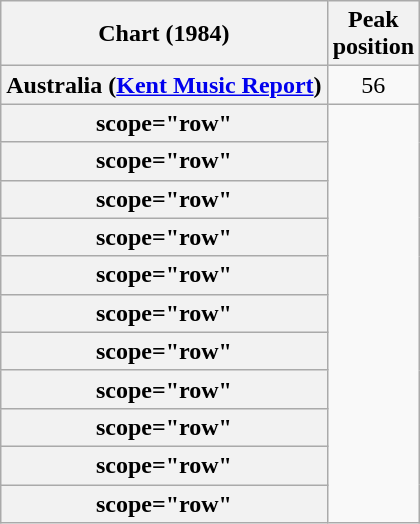<table class="wikitable sortable plainrowheaders">
<tr>
<th scope="col">Chart (1984)</th>
<th scope="col">Peak<br>position</th>
</tr>
<tr>
<th scope="row">Australia (<a href='#'>Kent Music Report</a>)</th>
<td style="text-align:center;">56</td>
</tr>
<tr>
<th>scope="row"</th>
</tr>
<tr>
<th>scope="row"</th>
</tr>
<tr>
<th>scope="row"</th>
</tr>
<tr>
<th>scope="row"</th>
</tr>
<tr>
<th>scope="row"</th>
</tr>
<tr>
<th>scope="row"</th>
</tr>
<tr>
<th>scope="row"</th>
</tr>
<tr>
<th>scope="row"</th>
</tr>
<tr>
<th>scope="row"</th>
</tr>
<tr>
<th>scope="row"</th>
</tr>
<tr>
<th>scope="row"</th>
</tr>
</table>
